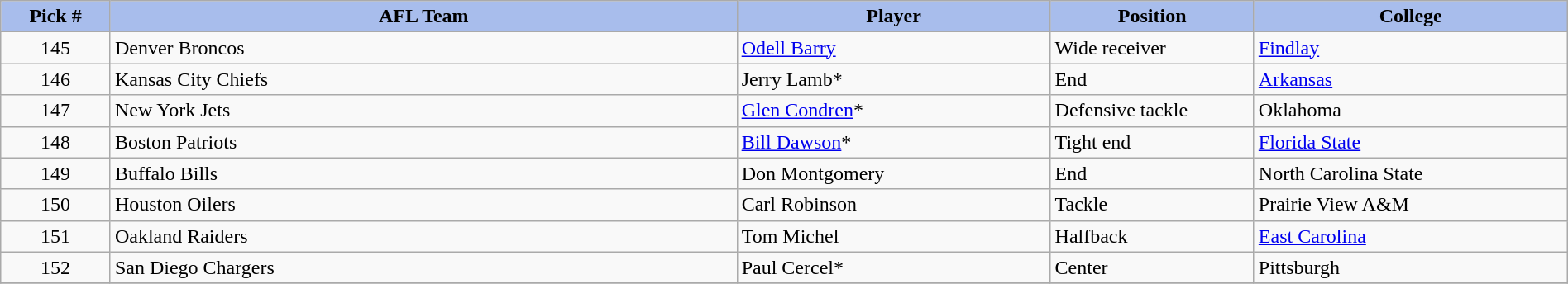<table class="wikitable sortable sortable" style="width: 100%">
<tr>
<th style="background:#A8BDEC;" width=7%>Pick #</th>
<th width=40% style="background:#A8BDEC;">AFL Team</th>
<th width=20% style="background:#A8BDEC;">Player</th>
<th width=13% style="background:#A8BDEC;">Position</th>
<th style="background:#A8BDEC;">College</th>
</tr>
<tr>
<td align=center>145</td>
<td>Denver Broncos</td>
<td><a href='#'>Odell Barry</a></td>
<td>Wide receiver</td>
<td><a href='#'>Findlay</a></td>
</tr>
<tr>
<td align=center>146</td>
<td>Kansas City Chiefs</td>
<td>Jerry Lamb*</td>
<td>End</td>
<td><a href='#'>Arkansas</a></td>
</tr>
<tr>
<td align=center>147</td>
<td>New York Jets</td>
<td><a href='#'>Glen Condren</a>*</td>
<td>Defensive tackle</td>
<td>Oklahoma</td>
</tr>
<tr>
<td align=center>148</td>
<td>Boston Patriots</td>
<td><a href='#'>Bill Dawson</a>*</td>
<td>Tight end</td>
<td><a href='#'>Florida State</a></td>
</tr>
<tr>
<td align=center>149</td>
<td>Buffalo Bills</td>
<td>Don Montgomery</td>
<td>End</td>
<td>North Carolina State</td>
</tr>
<tr>
<td align=center>150</td>
<td>Houston Oilers</td>
<td>Carl Robinson</td>
<td>Tackle</td>
<td>Prairie View A&M</td>
</tr>
<tr>
<td align=center>151</td>
<td>Oakland Raiders</td>
<td>Tom Michel</td>
<td>Halfback</td>
<td><a href='#'>East Carolina</a></td>
</tr>
<tr>
<td align=center>152</td>
<td>San Diego Chargers</td>
<td>Paul Cercel*</td>
<td>Center</td>
<td>Pittsburgh</td>
</tr>
<tr>
</tr>
</table>
